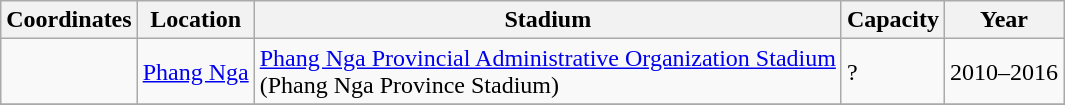<table class="wikitable sortable">
<tr>
<th>Coordinates</th>
<th>Location</th>
<th>Stadium</th>
<th>Capacity</th>
<th>Year</th>
</tr>
<tr>
<td></td>
<td><a href='#'>Phang Nga</a></td>
<td><a href='#'>Phang Nga Provincial Administrative Organization Stadium</a><br>(Phang Nga Province Stadium)</td>
<td>?</td>
<td>2010–2016</td>
</tr>
<tr>
</tr>
</table>
